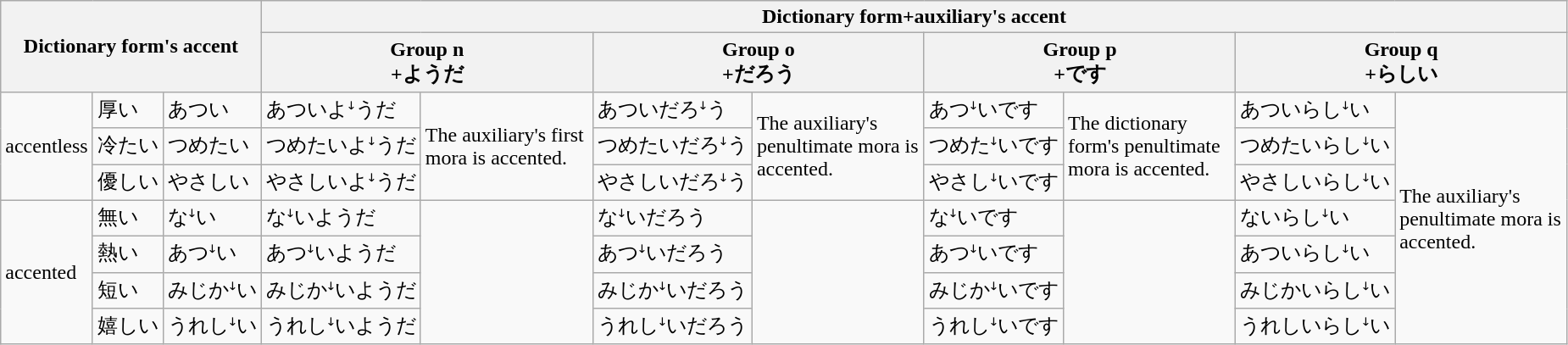<table class="wikitable">
<tr>
<th rowspan=2 colspan=3>Dictionary form's accent</th>
<th colspan=10>Dictionary form+auxiliary's accent</th>
</tr>
<tr>
<th colspan=2>Group n<br>+ようだ</th>
<th colspan=2>Group o<br>+だろう</th>
<th colspan=2>Group p<br>+です</th>
<th colspan=2>Group q<br>+らしい</th>
</tr>
<tr>
<td rowspan=3>accentless</td>
<td>厚い</td>
<td>あつい</td>
<td>あついよꜜうだ</td>
<td rowspan=3 style=width:8em>The auxiliary's first mora is accented.</td>
<td>あついだろꜜう</td>
<td rowspan=3 style=width:8em>The auxiliary's penultimate mora is accented.</td>
<td>あつꜜいです</td>
<td rowspan=3 style=width:8em>The dictionary form's penultimate mora is accented.</td>
<td>あついらしꜜい</td>
<td rowspan=7 style=width:8em>The auxiliary's penultimate mora is accented.</td>
</tr>
<tr>
<td>冷たい</td>
<td>つめたい</td>
<td>つめたいよꜜうだ</td>
<td>つめたいだろꜜう</td>
<td>つめたꜜいです</td>
<td>つめたいらしꜜい</td>
</tr>
<tr>
<td>優しい</td>
<td>やさしい</td>
<td>やさしいよꜜうだ</td>
<td>やさしいだろꜜう</td>
<td>やさしꜜいです</td>
<td>やさしいらしꜜい</td>
</tr>
<tr>
<td rowspan=4>accented</td>
<td>無い</td>
<td>なꜜい</td>
<td>なꜜいようだ</td>
<td rowspan=4></td>
<td>なꜜいだろう</td>
<td rowspan=4></td>
<td>なꜜいです</td>
<td rowspan=4></td>
<td>ないらしꜜい</td>
</tr>
<tr>
<td>熱い</td>
<td>あつꜜい</td>
<td>あつꜜいようだ</td>
<td>あつꜜいだろう</td>
<td>あつꜜいです</td>
<td>あついらしꜜい</td>
</tr>
<tr>
<td>短い</td>
<td>みじかꜜい</td>
<td>みじかꜜいようだ</td>
<td>みじかꜜいだろう</td>
<td>みじかꜜいです</td>
<td>みじかいらしꜜい</td>
</tr>
<tr>
<td>嬉しい</td>
<td>うれしꜜい</td>
<td>うれしꜜいようだ</td>
<td>うれしꜜいだろう</td>
<td>うれしꜜいです</td>
<td>うれしいらしꜜい</td>
</tr>
</table>
